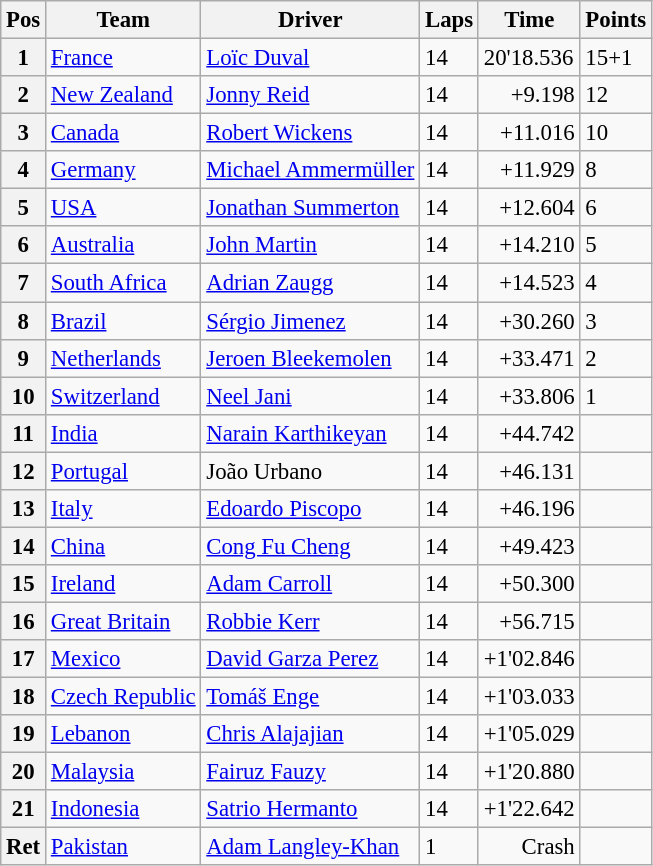<table class="wikitable" style="font-size:95%">
<tr>
<th>Pos</th>
<th>Team</th>
<th>Driver</th>
<th>Laps</th>
<th>Time</th>
<th>Points</th>
</tr>
<tr>
<th>1</th>
<td> <a href='#'>France</a></td>
<td><a href='#'>Loïc Duval</a></td>
<td>14</td>
<td>20'18.536</td>
<td>15+1</td>
</tr>
<tr>
<th>2</th>
<td> <a href='#'>New Zealand</a></td>
<td><a href='#'>Jonny Reid</a></td>
<td>14</td>
<td align=right>+9.198</td>
<td>12</td>
</tr>
<tr>
<th>3</th>
<td> <a href='#'>Canada</a></td>
<td><a href='#'>Robert Wickens</a></td>
<td>14</td>
<td align=right>+11.016</td>
<td>10</td>
</tr>
<tr>
<th>4</th>
<td> <a href='#'>Germany</a></td>
<td><a href='#'>Michael Ammermüller</a></td>
<td>14</td>
<td align=right>+11.929</td>
<td>8</td>
</tr>
<tr>
<th>5</th>
<td> <a href='#'>USA</a></td>
<td><a href='#'>Jonathan Summerton</a></td>
<td>14</td>
<td align=right>+12.604</td>
<td>6</td>
</tr>
<tr>
<th>6</th>
<td> <a href='#'>Australia</a></td>
<td><a href='#'>John Martin</a></td>
<td>14</td>
<td align=right>+14.210</td>
<td>5</td>
</tr>
<tr>
<th>7</th>
<td> <a href='#'>South Africa</a></td>
<td><a href='#'>Adrian Zaugg</a></td>
<td>14</td>
<td align=right>+14.523</td>
<td>4</td>
</tr>
<tr>
<th>8</th>
<td> <a href='#'>Brazil</a></td>
<td><a href='#'>Sérgio Jimenez</a></td>
<td>14</td>
<td align=right>+30.260</td>
<td>3</td>
</tr>
<tr>
<th>9</th>
<td> <a href='#'>Netherlands</a></td>
<td><a href='#'>Jeroen Bleekemolen</a></td>
<td>14</td>
<td align=right>+33.471</td>
<td>2</td>
</tr>
<tr>
<th>10</th>
<td> <a href='#'>Switzerland</a></td>
<td><a href='#'>Neel Jani</a></td>
<td>14</td>
<td align=right>+33.806</td>
<td>1</td>
</tr>
<tr>
<th>11</th>
<td> <a href='#'>India</a></td>
<td><a href='#'>Narain Karthikeyan</a></td>
<td>14</td>
<td align=right>+44.742</td>
<td></td>
</tr>
<tr>
<th>12</th>
<td> <a href='#'>Portugal</a></td>
<td>João Urbano</td>
<td>14</td>
<td align=right>+46.131</td>
<td></td>
</tr>
<tr>
<th>13</th>
<td> <a href='#'>Italy</a></td>
<td><a href='#'>Edoardo Piscopo</a></td>
<td>14</td>
<td align=right>+46.196</td>
<td></td>
</tr>
<tr>
<th>14</th>
<td> <a href='#'>China</a></td>
<td><a href='#'>Cong Fu Cheng</a></td>
<td>14</td>
<td align=right>+49.423</td>
<td></td>
</tr>
<tr>
<th>15</th>
<td> <a href='#'>Ireland</a></td>
<td><a href='#'>Adam Carroll</a></td>
<td>14</td>
<td align=right>+50.300</td>
<td></td>
</tr>
<tr>
<th>16</th>
<td> <a href='#'>Great Britain</a></td>
<td><a href='#'>Robbie Kerr</a></td>
<td>14</td>
<td align=right>+56.715</td>
<td></td>
</tr>
<tr>
<th>17</th>
<td> <a href='#'>Mexico</a></td>
<td><a href='#'>David Garza Perez</a></td>
<td>14</td>
<td align=right>+1'02.846</td>
<td></td>
</tr>
<tr>
<th>18</th>
<td> <a href='#'>Czech Republic</a></td>
<td><a href='#'>Tomáš Enge</a></td>
<td>14</td>
<td align=right>+1'03.033</td>
<td></td>
</tr>
<tr>
<th>19</th>
<td> <a href='#'>Lebanon</a></td>
<td><a href='#'>Chris Alajajian</a></td>
<td>14</td>
<td align=right>+1'05.029</td>
<td></td>
</tr>
<tr>
<th>20</th>
<td> <a href='#'>Malaysia</a></td>
<td><a href='#'>Fairuz Fauzy</a></td>
<td>14</td>
<td align=right>+1'20.880</td>
<td></td>
</tr>
<tr>
<th>21</th>
<td> <a href='#'>Indonesia</a></td>
<td><a href='#'>Satrio Hermanto</a></td>
<td>14</td>
<td align=right>+1'22.642</td>
<td></td>
</tr>
<tr>
<th>Ret</th>
<td> <a href='#'>Pakistan</a></td>
<td><a href='#'>Adam Langley-Khan</a></td>
<td>1</td>
<td align=right>Crash</td>
<td></td>
</tr>
</table>
